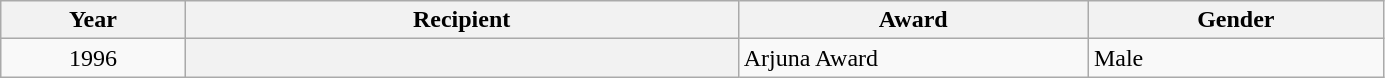<table class="wikitable plainrowheaders sortable" style="width:73%">
<tr>
<th scope="col" style="width:10%">Year</th>
<th scope="col" style="width:30%">Recipient</th>
<th scope="col" style="width:19%">Award</th>
<th scope="col" style="width:16%">Gender</th>
</tr>
<tr>
<td style="text-align:center;">1996</td>
<th scope="row"></th>
<td>Arjuna Award</td>
<td>Male</td>
</tr>
</table>
